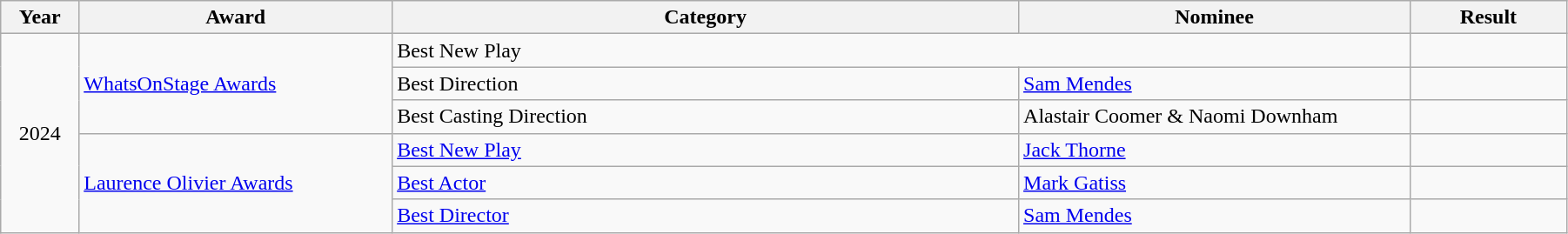<table class="wikitable" style="width:95%;">
<tr>
<th style="width:5%;">Year</th>
<th style="width:20%;">Award</th>
<th style="width:40%;">Category</th>
<th style="width:25%;">Nominee</th>
<th style="width:10%;">Result</th>
</tr>
<tr>
<td rowspan="6" style="text-align:center;">2024</td>
<td rowspan="3"><a href='#'>WhatsOnStage Awards</a></td>
<td colspan="2">Best New Play</td>
<td></td>
</tr>
<tr>
<td>Best Direction</td>
<td><a href='#'>Sam Mendes</a></td>
<td></td>
</tr>
<tr>
<td>Best Casting Direction</td>
<td>Alastair Coomer & Naomi Downham</td>
<td></td>
</tr>
<tr>
<td rowspan="3"><a href='#'>Laurence Olivier Awards</a></td>
<td><a href='#'>Best New Play</a></td>
<td><a href='#'>Jack Thorne</a></td>
<td></td>
</tr>
<tr>
<td><a href='#'>Best Actor</a></td>
<td><a href='#'>Mark Gatiss</a></td>
<td></td>
</tr>
<tr>
<td><a href='#'>Best Director</a></td>
<td><a href='#'>Sam Mendes</a></td>
<td></td>
</tr>
</table>
